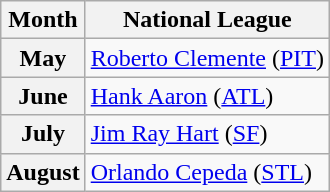<table class="wikitable">
<tr>
<th>Month</th>
<th>National League</th>
</tr>
<tr>
<th>May</th>
<td><a href='#'>Roberto Clemente</a> (<a href='#'>PIT</a>)</td>
</tr>
<tr>
<th>June</th>
<td><a href='#'>Hank Aaron</a> (<a href='#'>ATL</a>)</td>
</tr>
<tr>
<th>July</th>
<td><a href='#'>Jim Ray Hart</a> (<a href='#'>SF</a>)</td>
</tr>
<tr>
<th>August</th>
<td><a href='#'>Orlando Cepeda</a> (<a href='#'>STL</a>)</td>
</tr>
</table>
